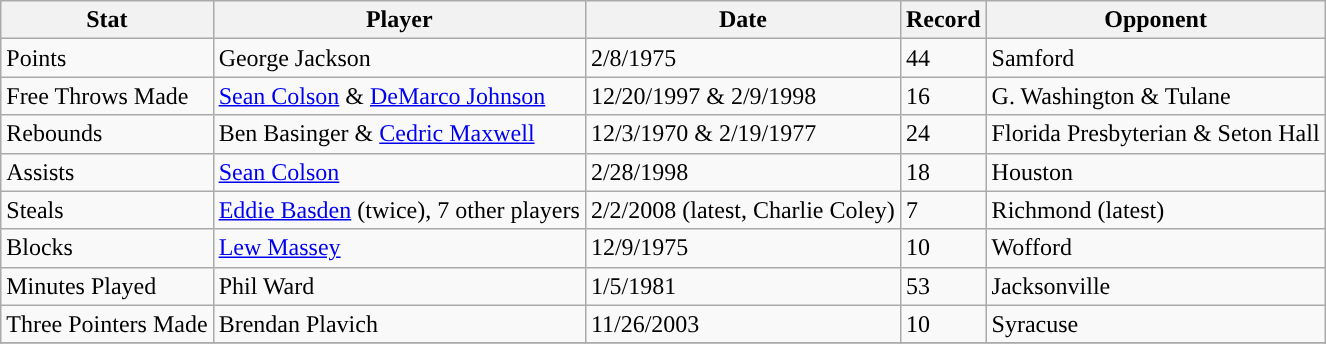<table class="wikitable">
<tr>
<th>Stat</th>
<th>Player</th>
<th>Date</th>
<th>Record</th>
<th>Opponent</th>
</tr>
<tr>
<td>Points</td>
<td>George Jackson</td>
<td>2/8/1975</td>
<td>44</td>
<td>Samford</td>
</tr>
<tr>
<td>Free Throws Made</td>
<td><a href='#'>Sean Colson</a> & <a href='#'>DeMarco Johnson</a></td>
<td>12/20/1997 & 2/9/1998</td>
<td>16</td>
<td>G. Washington & Tulane</td>
</tr>
<tr>
<td>Rebounds</td>
<td>Ben Basinger & <a href='#'>Cedric Maxwell</a></td>
<td>12/3/1970 & 2/19/1977</td>
<td>24</td>
<td>Florida Presbyterian & Seton Hall</td>
</tr>
<tr>
<td>Assists</td>
<td><a href='#'>Sean Colson</a></td>
<td>2/28/1998</td>
<td>18</td>
<td>Houston</td>
</tr>
<tr>
<td>Steals</td>
<td><a href='#'>Eddie Basden</a> (twice), 7 other players</td>
<td>2/2/2008 (latest, Charlie Coley)</td>
<td>7</td>
<td>Richmond (latest)</td>
</tr>
<tr>
<td>Blocks</td>
<td><a href='#'>Lew Massey</a></td>
<td>12/9/1975</td>
<td>10</td>
<td>Wofford</td>
</tr>
<tr>
<td>Minutes Played</td>
<td>Phil Ward</td>
<td>1/5/1981</td>
<td>53</td>
<td>Jacksonville</td>
</tr>
<tr>
<td>Three Pointers Made</td>
<td>Brendan Plavich</td>
<td>11/26/2003</td>
<td>10</td>
<td>Syracuse</td>
</tr>
<tr>
</tr>
</table>
